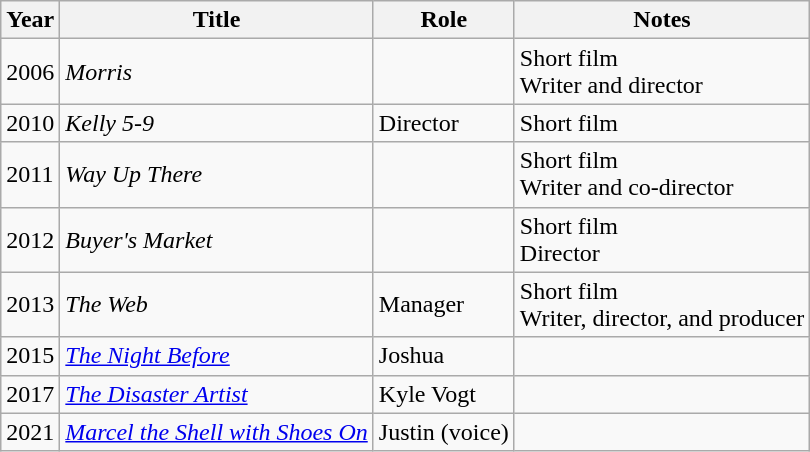<table class="wikitable sortable">
<tr>
<th>Year</th>
<th>Title</th>
<th>Role</th>
<th class="unsortable">Notes</th>
</tr>
<tr>
<td>2006</td>
<td><em>Morris</em></td>
<td></td>
<td>Short film<br>Writer and director</td>
</tr>
<tr>
<td>2010</td>
<td><em>Kelly 5-9</em></td>
<td>Director</td>
<td>Short film</td>
</tr>
<tr>
<td>2011</td>
<td><em>Way Up There</em></td>
<td></td>
<td>Short film<br>Writer and co-director</td>
</tr>
<tr>
<td>2012</td>
<td><em>Buyer's Market</em></td>
<td></td>
<td>Short film<br>Director</td>
</tr>
<tr>
<td>2013</td>
<td data-sort-value="Web, The"><em>The Web</em></td>
<td>Manager</td>
<td>Short film<br>Writer, director, and producer</td>
</tr>
<tr>
<td>2015</td>
<td data-sort-value="Night Before, The"><em><a href='#'>The Night Before</a></em></td>
<td>Joshua</td>
<td></td>
</tr>
<tr>
<td>2017</td>
<td data-sort-value="Disaster Artist, The"><em><a href='#'>The Disaster Artist</a></em></td>
<td>Kyle Vogt</td>
<td></td>
</tr>
<tr>
<td>2021</td>
<td><em><a href='#'>Marcel the Shell with Shoes On</a></em></td>
<td>Justin (voice)</td>
<td></td>
</tr>
</table>
